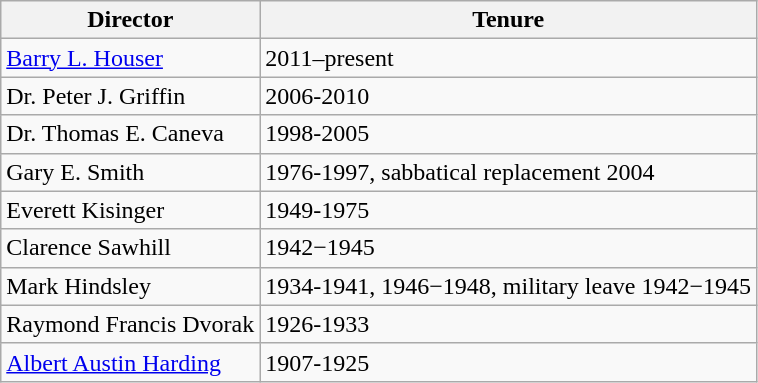<table class="wikitable">
<tr>
<th>Director</th>
<th>Tenure</th>
</tr>
<tr>
<td><a href='#'>Barry L. Houser</a></td>
<td>2011–present</td>
</tr>
<tr>
<td>Dr. Peter J. Griffin</td>
<td>2006-2010</td>
</tr>
<tr>
<td>Dr. Thomas E. Caneva</td>
<td>1998-2005</td>
</tr>
<tr>
<td>Gary E. Smith</td>
<td>1976-1997, sabbatical replacement 2004</td>
</tr>
<tr>
<td>Everett Kisinger</td>
<td>1949-1975</td>
</tr>
<tr>
<td>Clarence Sawhill</td>
<td>1942−1945</td>
</tr>
<tr>
<td>Mark Hindsley</td>
<td>1934-1941, 1946−1948, military leave 1942−1945</td>
</tr>
<tr>
<td>Raymond Francis Dvorak</td>
<td>1926-1933</td>
</tr>
<tr>
<td><a href='#'>Albert Austin Harding</a></td>
<td>1907-1925</td>
</tr>
</table>
